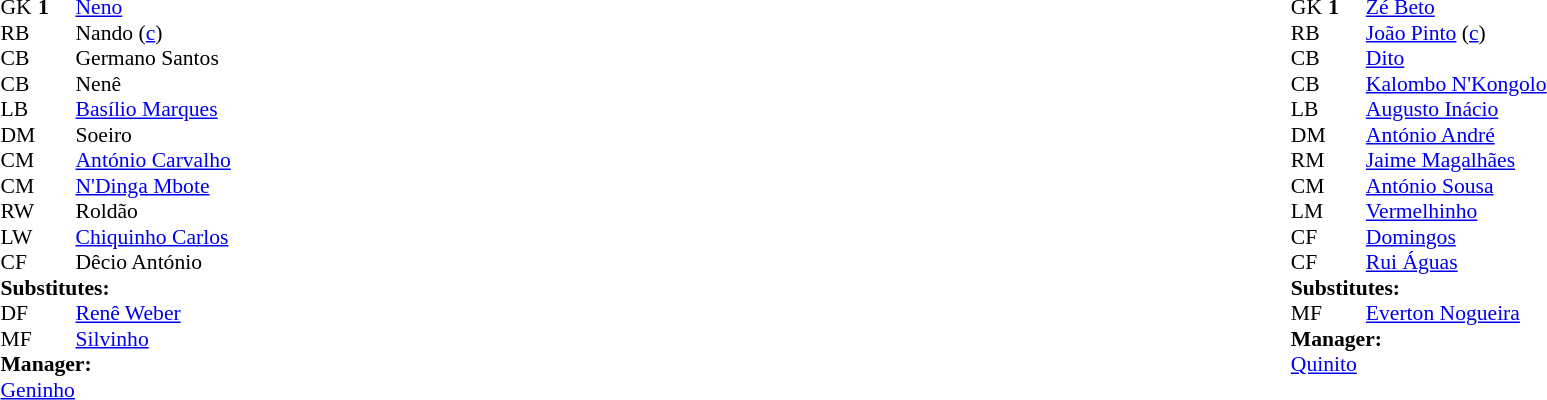<table width="100%">
<tr>
<td valign="top" width="50%"><br><table style="font-size: 90%" cellspacing="0" cellpadding="0">
<tr>
<td colspan="4"></td>
</tr>
<tr>
<th width=25></th>
<th width=25></th>
</tr>
<tr>
<td>GK</td>
<td><strong>1</strong></td>
<td> <a href='#'>Neno</a></td>
</tr>
<tr>
<td>RB</td>
<td></td>
<td> Nando (<a href='#'>c</a>)</td>
</tr>
<tr>
<td>CB</td>
<td></td>
<td> Germano Santos</td>
</tr>
<tr>
<td>CB</td>
<td></td>
<td> Nenê</td>
</tr>
<tr>
<td>LB</td>
<td></td>
<td> <a href='#'>Basílio Marques</a></td>
</tr>
<tr>
<td>DM</td>
<td></td>
<td> Soeiro</td>
</tr>
<tr>
<td>CM</td>
<td></td>
<td> <a href='#'>António Carvalho</a></td>
</tr>
<tr>
<td>CM</td>
<td></td>
<td> <a href='#'>N'Dinga Mbote</a></td>
</tr>
<tr>
<td>RW</td>
<td></td>
<td> Roldão</td>
<td></td>
<td></td>
</tr>
<tr>
<td>LW</td>
<td></td>
<td> <a href='#'>Chiquinho Carlos</a></td>
<td></td>
<td></td>
</tr>
<tr>
<td>CF</td>
<td></td>
<td> Dêcio António</td>
</tr>
<tr>
<td colspan=3><strong>Substitutes:</strong></td>
</tr>
<tr>
<td>DF</td>
<td></td>
<td> <a href='#'>Renê Weber</a></td>
<td></td>
<td></td>
</tr>
<tr>
<td>MF</td>
<td></td>
<td> <a href='#'>Silvinho</a></td>
<td></td>
<td></td>
</tr>
<tr>
<td colspan=3><strong>Manager:</strong></td>
</tr>
<tr>
<td colspan=4> <a href='#'>Geninho</a></td>
</tr>
</table>
</td>
<td valign="top"></td>
<td valign="top" width="50%"><br><table style="font-size: 90%" cellspacing="0" cellpadding="0" align=center>
<tr>
<td colspan="4"></td>
</tr>
<tr>
<th width=25></th>
<th width=25></th>
</tr>
<tr>
<td>GK</td>
<td><strong>1</strong></td>
<td> <a href='#'>Zé Beto</a></td>
</tr>
<tr>
<td>RB</td>
<td></td>
<td> <a href='#'>João Pinto</a> (<a href='#'>c</a>)</td>
</tr>
<tr>
<td>CB</td>
<td></td>
<td> <a href='#'>Dito</a></td>
</tr>
<tr>
<td>CB</td>
<td></td>
<td> <a href='#'>Kalombo N'Kongolo</a></td>
</tr>
<tr>
<td>LB</td>
<td></td>
<td> <a href='#'>Augusto Inácio</a></td>
</tr>
<tr>
<td>DM</td>
<td></td>
<td> <a href='#'>António André</a></td>
</tr>
<tr>
<td>RM</td>
<td></td>
<td> <a href='#'>Jaime Magalhães</a></td>
</tr>
<tr>
<td>CM</td>
<td></td>
<td> <a href='#'>António Sousa</a></td>
</tr>
<tr>
<td>LM</td>
<td></td>
<td> <a href='#'>Vermelhinho</a></td>
<td></td>
<td></td>
</tr>
<tr>
<td>CF</td>
<td></td>
<td> <a href='#'>Domingos</a></td>
</tr>
<tr>
<td>CF</td>
<td></td>
<td> <a href='#'>Rui Águas</a></td>
</tr>
<tr>
<td colspan=3><strong>Substitutes:</strong></td>
</tr>
<tr>
<td>MF</td>
<td></td>
<td> <a href='#'>Everton Nogueira</a></td>
<td></td>
<td></td>
</tr>
<tr>
<td colspan=3><strong>Manager:</strong></td>
</tr>
<tr>
<td colspan=4> <a href='#'>Quinito</a></td>
</tr>
</table>
</td>
</tr>
</table>
